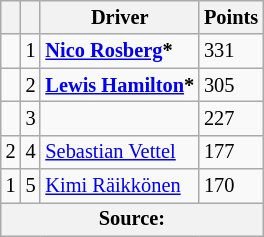<table class="wikitable" style="font-size:85%">
<tr>
<th></th>
<th></th>
<th>Driver</th>
<th>Points</th>
</tr>
<tr>
<td align="left"></td>
<td align="center">1</td>
<td> <strong><a href='#'>Nico Rosberg</a>*</strong></td>
<td>331</td>
</tr>
<tr>
<td align="left"></td>
<td align="center">2</td>
<td> <strong><a href='#'>Lewis Hamilton</a>*</strong></td>
<td>305</td>
</tr>
<tr>
<td align="left"></td>
<td align="center">3</td>
<td></td>
<td>227</td>
</tr>
<tr>
<td align="left"> 2</td>
<td align="center">4</td>
<td> <a href='#'>Sebastian Vettel</a></td>
<td>177</td>
</tr>
<tr>
<td align="left"> 1</td>
<td align="center">5</td>
<td> <a href='#'>Kimi Räikkönen</a></td>
<td>170</td>
</tr>
<tr>
<th colspan=4>Source:</th>
</tr>
</table>
